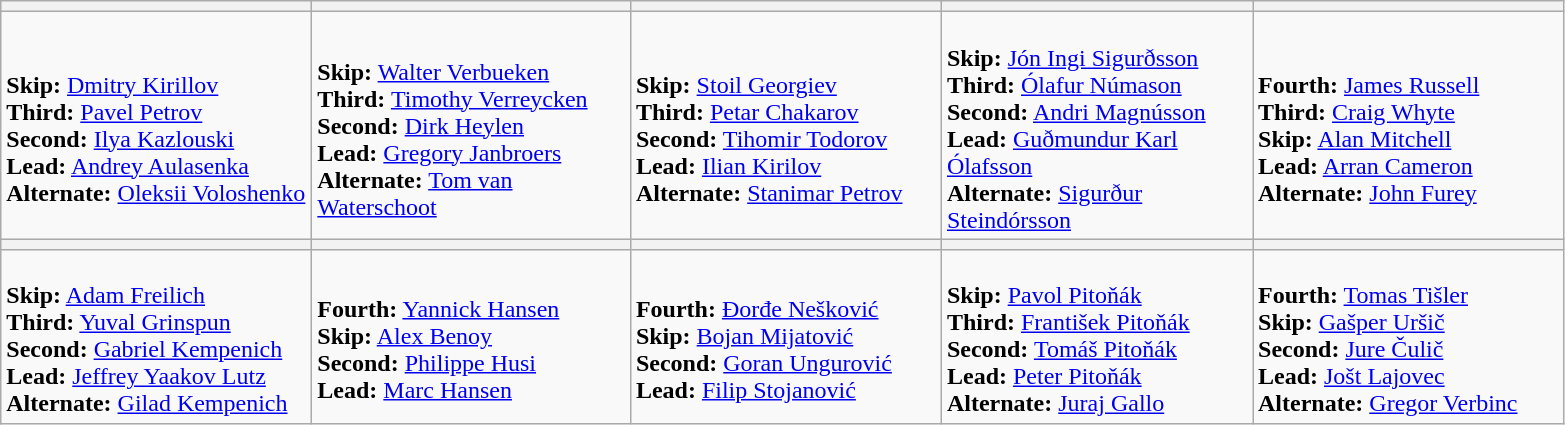<table class="wikitable">
<tr>
<th width=200></th>
<th width=205></th>
<th width=200></th>
<th width=200></th>
<th width=200></th>
</tr>
<tr>
<td><br><strong>Skip:</strong> <a href='#'>Dmitry Kirillov</a><br>
<strong>Third:</strong> <a href='#'>Pavel Petrov</a><br>
<strong>Second:</strong> <a href='#'>Ilya Kazlouski</a><br>
<strong>Lead:</strong> <a href='#'>Andrey Aulasenka</a><br>
<strong>Alternate:</strong> <a href='#'>Oleksii Voloshenko</a></td>
<td><br><strong>Skip:</strong> <a href='#'>Walter Verbueken</a><br>
<strong>Third:</strong> <a href='#'>Timothy Verreycken</a><br>
<strong>Second:</strong> <a href='#'>Dirk Heylen</a><br>
<strong>Lead:</strong> <a href='#'>Gregory Janbroers</a><br>
<strong>Alternate:</strong> <a href='#'>Tom van Waterschoot</a></td>
<td><br><strong>Skip:</strong> <a href='#'>Stoil Georgiev</a><br>
<strong>Third:</strong> <a href='#'>Petar Chakarov</a><br>
<strong>Second:</strong> <a href='#'>Tihomir Todorov</a><br>
<strong>Lead:</strong> <a href='#'>Ilian Kirilov</a><br>
<strong>Alternate:</strong> <a href='#'>Stanimar Petrov</a></td>
<td><br><strong>Skip:</strong> <a href='#'>Jón Ingi Sigurðsson</a><br>
<strong>Third:</strong> <a href='#'>Ólafur Númason</a><br>
<strong>Second:</strong> <a href='#'>Andri Magnússon</a><br>
<strong>Lead:</strong> <a href='#'>Guðmundur Karl Ólafsson</a><br>
<strong>Alternate:</strong> <a href='#'>Sigurður Steindórsson</a></td>
<td><br><strong>Fourth:</strong> <a href='#'>James Russell</a><br>
<strong>Third:</strong> <a href='#'>Craig Whyte</a><br>
<strong>Skip:</strong> <a href='#'>Alan Mitchell</a><br>
<strong>Lead:</strong> <a href='#'>Arran Cameron</a><br>
<strong>Alternate:</strong> <a href='#'>John Furey</a></td>
</tr>
<tr>
<th width=200></th>
<th width=200></th>
<th width=200></th>
<th width=200></th>
<th width=200></th>
</tr>
<tr>
<td><br><strong>Skip:</strong> <a href='#'>Adam Freilich</a><br>
<strong>Third:</strong> <a href='#'>Yuval Grinspun</a><br>
<strong>Second:</strong> <a href='#'>Gabriel Kempenich</a><br>
<strong>Lead:</strong> <a href='#'>Jeffrey Yaakov Lutz</a><br>
<strong>Alternate:</strong> <a href='#'>Gilad Kempenich</a></td>
<td><br><strong>Fourth:</strong> <a href='#'>Yannick Hansen</a><br>
<strong>Skip:</strong> <a href='#'>Alex Benoy</a><br>
<strong>Second:</strong> <a href='#'>Philippe Husi</a><br>
<strong>Lead:</strong> <a href='#'>Marc Hansen</a></td>
<td><br><strong>Fourth:</strong> <a href='#'>Đorđe Nešković</a><br>
<strong>Skip:</strong> <a href='#'>Bojan Mijatović</a><br>
<strong>Second:</strong> <a href='#'>Goran Ungurović</a><br>
<strong>Lead:</strong> <a href='#'>Filip Stojanović</a><br></td>
<td><br><strong>Skip:</strong> <a href='#'>Pavol Pitoňák</a><br>
<strong>Third:</strong> <a href='#'>František Pitoňák</a><br>
<strong>Second:</strong> <a href='#'>Tomáš Pitoňák</a><br>
<strong>Lead:</strong> <a href='#'>Peter Pitoňák</a><br>
<strong>Alternate:</strong> <a href='#'>Juraj Gallo</a></td>
<td><br><strong>Fourth:</strong> <a href='#'>Tomas Tišler</a><br>
<strong>Skip:</strong> <a href='#'>Gašper Uršič</a><br>
<strong>Second:</strong> <a href='#'>Jure Čulič</a><br>
<strong>Lead:</strong> <a href='#'>Jošt Lajovec</a><br>
<strong>Alternate:</strong> <a href='#'>Gregor Verbinc</a></td>
</tr>
</table>
